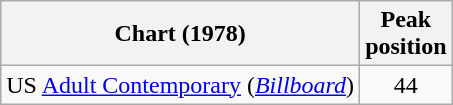<table class="wikitable">
<tr>
<th align="left">Chart (1978)</th>
<th align="center">Peak<br>position</th>
</tr>
<tr>
<td align="left">US <a href='#'>Adult Contemporary</a> (<em><a href='#'>Billboard</a></em>)</td>
<td align="center">44</td>
</tr>
</table>
